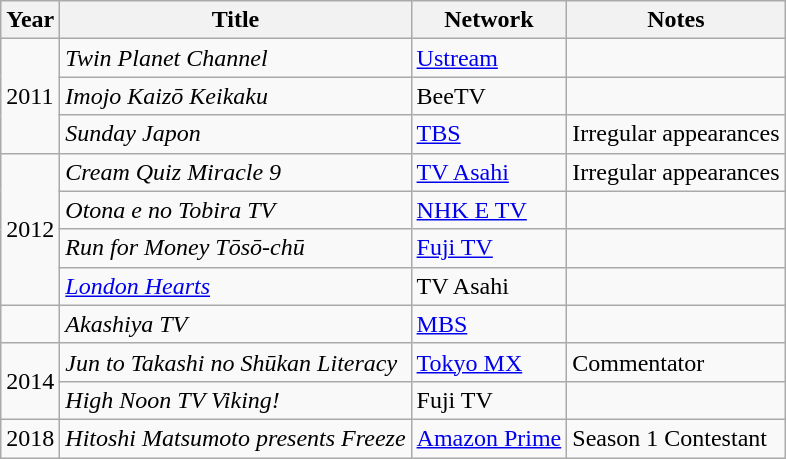<table class="wikitable">
<tr>
<th>Year</th>
<th>Title</th>
<th>Network</th>
<th>Notes</th>
</tr>
<tr>
<td rowspan="3">2011</td>
<td><em>Twin Planet Channel</em></td>
<td><a href='#'>Ustream</a></td>
<td></td>
</tr>
<tr>
<td><em>Imojo Kaizō Keikaku</em></td>
<td>BeeTV</td>
<td></td>
</tr>
<tr>
<td><em>Sunday Japon</em></td>
<td><a href='#'>TBS</a></td>
<td>Irregular appearances</td>
</tr>
<tr>
<td rowspan="4">2012</td>
<td><em>Cream Quiz Miracle 9</em></td>
<td><a href='#'>TV Asahi</a></td>
<td>Irregular appearances</td>
</tr>
<tr>
<td><em>Otona e no Tobira TV</em></td>
<td><a href='#'>NHK E TV</a></td>
<td></td>
</tr>
<tr>
<td><em>Run for Money Tōsō-chū</em></td>
<td><a href='#'>Fuji TV</a></td>
<td></td>
</tr>
<tr>
<td><em><a href='#'>London Hearts</a></em></td>
<td>TV Asahi</td>
<td></td>
</tr>
<tr>
<td></td>
<td><em>Akashiya TV</em></td>
<td><a href='#'>MBS</a></td>
<td></td>
</tr>
<tr>
<td rowspan="2">2014</td>
<td><em>Jun to Takashi no Shūkan Literacy</em></td>
<td><a href='#'>Tokyo MX</a></td>
<td>Commentator</td>
</tr>
<tr>
<td><em>High Noon TV Viking!</em></td>
<td>Fuji TV</td>
<td></td>
</tr>
<tr>
<td>2018</td>
<td><em>Hitoshi Matsumoto presents Freeze</em></td>
<td><a href='#'>Amazon Prime</a></td>
<td>Season 1 Contestant</td>
</tr>
</table>
